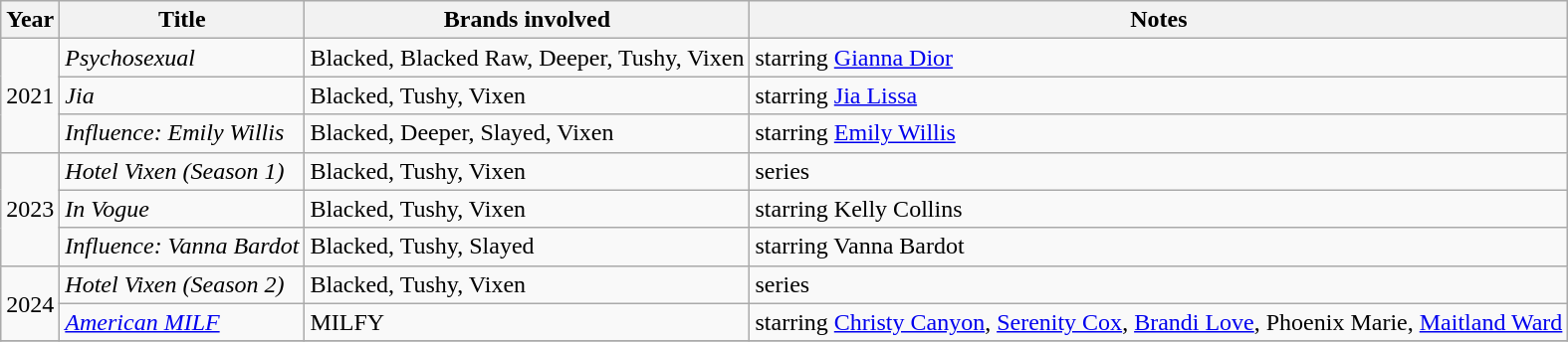<table class="wikitable">
<tr>
<th>Year</th>
<th>Title</th>
<th>Brands involved</th>
<th>Notes</th>
</tr>
<tr>
<td rowspan="3">2021</td>
<td><em>Psychosexual</em></td>
<td>Blacked, Blacked Raw, Deeper, Tushy, Vixen</td>
<td>starring <a href='#'>Gianna Dior</a></td>
</tr>
<tr>
<td><em>Jia</em></td>
<td>Blacked, Tushy, Vixen</td>
<td>starring <a href='#'>Jia Lissa</a></td>
</tr>
<tr>
<td><em>Influence: Emily Willis</em></td>
<td>Blacked, Deeper, Slayed, Vixen</td>
<td>starring <a href='#'>Emily Willis</a></td>
</tr>
<tr>
<td rowspan="3">2023</td>
<td><em>Hotel Vixen (Season 1)</em></td>
<td>Blacked, Tushy, Vixen</td>
<td>series</td>
</tr>
<tr>
<td><em>In Vogue</em></td>
<td>Blacked, Tushy, Vixen</td>
<td>starring Kelly Collins</td>
</tr>
<tr>
<td><em>Influence: Vanna Bardot</em></td>
<td>Blacked, Tushy, Slayed</td>
<td>starring Vanna Bardot</td>
</tr>
<tr>
<td rowspan="2">2024</td>
<td><em>Hotel Vixen (Season 2)</em></td>
<td>Blacked, Tushy, Vixen</td>
<td>series</td>
</tr>
<tr>
<td><em><a href='#'>American MILF</a></em></td>
<td>MILFY</td>
<td>starring <a href='#'>Christy Canyon</a>, <a href='#'>Serenity Cox</a>, <a href='#'>Brandi Love</a>, Phoenix Marie, <a href='#'>Maitland Ward</a></td>
</tr>
<tr>
</tr>
</table>
